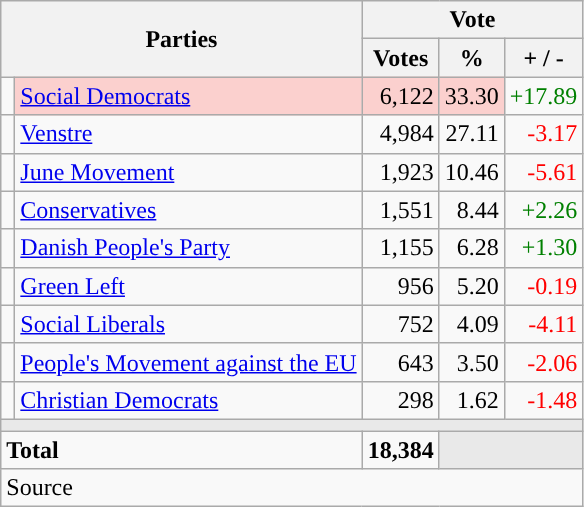<table class="wikitable" style="text-align:right;">
<tr>
<th style="text-align:centre;" rowspan="2" colspan="2" width="225">Parties</th>
<th colspan="3">Vote</th>
</tr>
<tr>
<th width="15">Votes</th>
<th width="15">%</th>
<th width="15">+ / -</th>
</tr>
<tr>
<td width="2" style="color:inherit;background:"></td>
<td bgcolor=#fbd0ce   align="left"><a href='#'>Social Democrats</a></td>
<td bgcolor=#fbd0ce>6,122</td>
<td bgcolor=#fbd0ce>33.30</td>
<td style=color:green;>+17.89</td>
</tr>
<tr>
<td width="2" style="color:inherit;background:"></td>
<td align="left"><a href='#'>Venstre</a></td>
<td>4,984</td>
<td>27.11</td>
<td style=color:red;>-3.17</td>
</tr>
<tr>
<td width="2" style="color:inherit;background:"></td>
<td align="left"><a href='#'>June Movement</a></td>
<td>1,923</td>
<td>10.46</td>
<td style=color:red;>-5.61</td>
</tr>
<tr>
<td width="2" style="color:inherit;background:"></td>
<td align="left"><a href='#'>Conservatives</a></td>
<td>1,551</td>
<td>8.44</td>
<td style=color:green;>+2.26</td>
</tr>
<tr>
<td width="2" style="color:inherit;background:"></td>
<td align="left"><a href='#'>Danish People's Party</a></td>
<td>1,155</td>
<td>6.28</td>
<td style=color:green;>+1.30</td>
</tr>
<tr>
<td width="2" style="color:inherit;background:"></td>
<td align="left"><a href='#'>Green Left</a></td>
<td>956</td>
<td>5.20</td>
<td style=color:red;>-0.19</td>
</tr>
<tr>
<td width="2" style="color:inherit;background:"></td>
<td align="left"><a href='#'>Social Liberals</a></td>
<td>752</td>
<td>4.09</td>
<td style=color:red;>-4.11</td>
</tr>
<tr>
<td width="2" style="color:inherit;background:"></td>
<td align="left"><a href='#'>People's Movement against the EU</a></td>
<td>643</td>
<td>3.50</td>
<td style=color:red;>-2.06</td>
</tr>
<tr>
<td width="2" style="color:inherit;background:"></td>
<td align="left"><a href='#'>Christian Democrats</a></td>
<td>298</td>
<td>1.62</td>
<td style=color:red;>-1.48</td>
</tr>
<tr>
<td colspan="7" bgcolor="#E9E9E9"></td>
</tr>
<tr>
<td align="left" colspan="2"><strong>Total</strong></td>
<td><strong>18,384</strong></td>
<td bgcolor="#E9E9E9" colspan="2"></td>
</tr>
<tr>
<td align="left" colspan="6">Source</td>
</tr>
</table>
